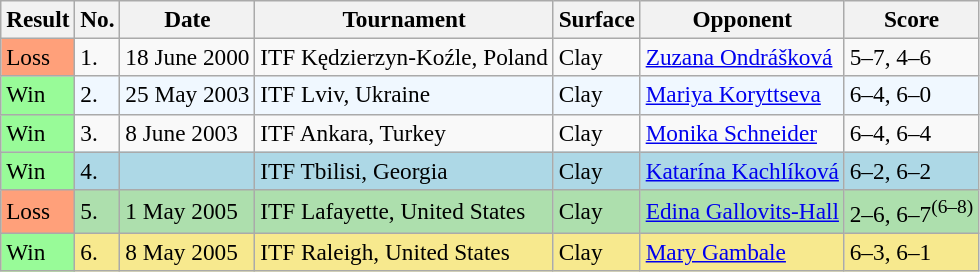<table class="sortable wikitable" style="font-size:97%;">
<tr>
<th>Result</th>
<th>No.</th>
<th>Date</th>
<th>Tournament</th>
<th>Surface</th>
<th>Opponent</th>
<th class="unsortable">Score</th>
</tr>
<tr>
<td bgcolor="FFA07A">Loss</td>
<td>1.</td>
<td>18 June 2000</td>
<td>ITF Kędzierzyn-Koźle, Poland</td>
<td>Clay</td>
<td> <a href='#'>Zuzana Ondrášková</a></td>
<td>5–7, 4–6</td>
</tr>
<tr bgcolor="#f0f8ff">
<td bgcolor="98FB98">Win</td>
<td>2.</td>
<td>25 May 2003</td>
<td>ITF Lviv, Ukraine</td>
<td>Clay</td>
<td> <a href='#'>Mariya Koryttseva</a></td>
<td>6–4, 6–0</td>
</tr>
<tr>
<td bgcolor="98FB98">Win</td>
<td>3.</td>
<td>8 June 2003</td>
<td>ITF Ankara, Turkey</td>
<td>Clay</td>
<td> <a href='#'>Monika Schneider</a></td>
<td>6–4, 6–4</td>
</tr>
<tr bgcolor="lightblue">
<td bgcolor="98FB98">Win</td>
<td>4.</td>
<td></td>
<td>ITF Tbilisi, Georgia</td>
<td>Clay</td>
<td> <a href='#'>Katarína Kachlíková</a></td>
<td>6–2, 6–2</td>
</tr>
<tr bgcolor="#ADDFAD">
<td bgcolor="FFA07A">Loss</td>
<td>5.</td>
<td>1 May 2005</td>
<td>ITF Lafayette, United States</td>
<td>Clay</td>
<td> <a href='#'>Edina Gallovits-Hall</a></td>
<td>2–6, 6–7<sup>(6–8)</sup></td>
</tr>
<tr bgcolor="#F7E98E">
<td bgcolor="98FB98">Win</td>
<td>6.</td>
<td>8 May 2005</td>
<td>ITF Raleigh, United States</td>
<td>Clay</td>
<td> <a href='#'>Mary Gambale</a></td>
<td>6–3, 6–1</td>
</tr>
</table>
